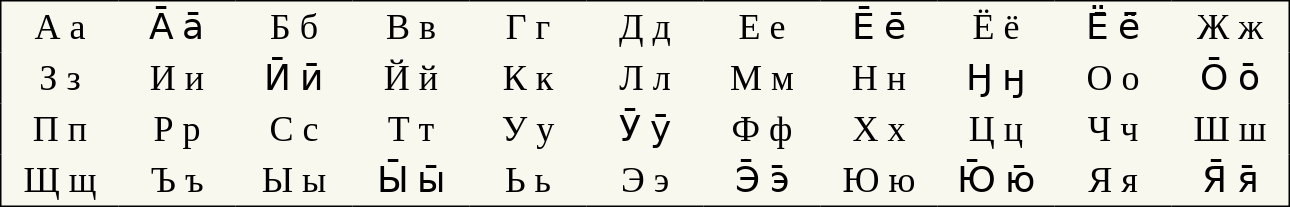<table class="standard" cellpadding="5" style="font-family:Arial Unicode MS; font-size:1.5em; border-color:#000000; border-width:1px; border-style:solid; border-collapse:collapse; background-color:#F8F8EF">
<tr>
<td style="width:3em; text-align:center; padding: 3px;">А а</td>
<td style="width:3em; text-align:center; padding: 3px;">А̄ а̄</td>
<td style="width:3em; text-align:center; padding: 3px;">Б б</td>
<td style="width:3em; text-align:center; padding: 3px;">В в</td>
<td style="width:3em; text-align:center; padding: 3px;">Г г</td>
<td style="width:3em; text-align:center; padding: 3px;">Д д</td>
<td style="width:3em; text-align:center; padding: 3px;">Е е</td>
<td style="width:3em; text-align:center; padding: 3px;">Е̄ е̄</td>
<td style="width:3em; text-align:center; padding: 3px;">Ё ё</td>
<td style="width:3em; text-align:center; padding: 3px;">Ё̄ ё̄</td>
<td style="width:3em; text-align:center; padding: 3px;">Ж ж</td>
</tr>
<tr>
<td style="width:3em; text-align:center; padding: 3px;">З з</td>
<td style="width:3em; text-align:center; padding: 3px;">И и</td>
<td style="width:3em; text-align:center; padding: 3px;">Ӣ ӣ</td>
<td style="width:3em; text-align:center; padding: 3px;">Й й</td>
<td style="width:3em; text-align:center; padding: 3px;">К к</td>
<td style="width:3em; text-align:center; padding: 3px;">Л л</td>
<td style="width:3em; text-align:center; padding: 3px;">М м</td>
<td style="width:3em; text-align:center; padding: 3px;">Н н</td>
<td style="width:3em; text-align:center; padding: 3px;">Ӈ ӈ</td>
<td style="width:3em; text-align:center; padding: 3px;">О о</td>
<td style="width:3em; text-align:center; padding: 3px;">О̄ о̄</td>
</tr>
<tr>
<td style="width:3em; text-align:center; padding: 3px;">П п</td>
<td style="width:3em; text-align:center; padding: 3px;">Р р</td>
<td style="width:3em; text-align:center; padding: 3px;">С с</td>
<td style="width:3em; text-align:center; padding: 3px;">Т т</td>
<td style="width:3em; text-align:center; padding: 3px;">У у</td>
<td style="width:3em; text-align:center; padding: 3px;">Ӯ ӯ</td>
<td style="width:3em; text-align:center; padding: 3px;">Ф ф</td>
<td style="width:3em; text-align:center; padding: 3px;">Х х</td>
<td style="width:3em; text-align:center; padding: 3px;">Ц ц</td>
<td style="width:3em; text-align:center; padding: 3px;">Ч ч</td>
<td style="width:3em; text-align:center; padding: 3px;">Ш ш</td>
</tr>
<tr>
<td style="width:3em; text-align:center; padding: 3px;">Щ щ</td>
<td style="width:3em; text-align:center; padding: 3px;">Ъ ъ</td>
<td style="width:3em; text-align:center; padding: 3px;">Ы ы</td>
<td style="width:3em; text-align:center; padding: 3px;">Ы̄ ы̄</td>
<td style="width:3em; text-align:center; padding: 3px;">Ь ь</td>
<td style="width:3em; text-align:center; padding: 3px;">Э э</td>
<td style="width:3em; text-align:center; padding: 3px;">Э̄ э̄</td>
<td style="width:3em; text-align:center; padding: 3px;">Ю ю</td>
<td style="width:3em; text-align:center; padding: 3px;">Ю̄ ю̄</td>
<td style="width:3em; text-align:center; padding: 3px;">Я я</td>
<td style="width:3em; text-align:center; padding: 3px;">Я̄ я̄</td>
</tr>
</table>
